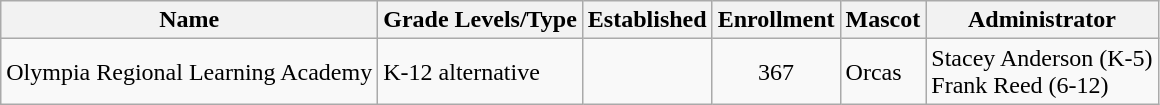<table class="wikitable sortable">
<tr>
<th>Name</th>
<th class="unsortable">Grade Levels/Type</th>
<th>Established</th>
<th>Enrollment</th>
<th class="unsortable">Mascot</th>
<th>Administrator</th>
</tr>
<tr>
<td>Olympia Regional Learning Academy</td>
<td>K-12 alternative</td>
<td align="center"></td>
<td align="center">367</td>
<td>Orcas</td>
<td>Stacey Anderson (K-5)<br>Frank Reed (6-12)</td>
</tr>
</table>
